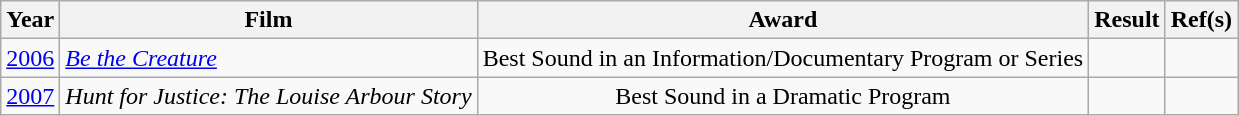<table class="wikitable plainrowheaders sortable">
<tr>
<th>Year</th>
<th>Film</th>
<th>Award</th>
<th>Result</th>
<th>Ref(s)</th>
</tr>
<tr>
<td style="text-align:center;"><a href='#'>2006</a></td>
<td><em><a href='#'>Be the Creature</a></em></td>
<td style="text-align:center;">Best Sound in an Information/Documentary Program or Series</td>
<td></td>
<td></td>
</tr>
<tr>
<td style="text-align:center;"><a href='#'>2007</a></td>
<td><em>Hunt for Justice: The Louise Arbour Story</em></td>
<td style="text-align:center;">Best Sound in a Dramatic Program</td>
<td></td>
<td></td>
</tr>
</table>
